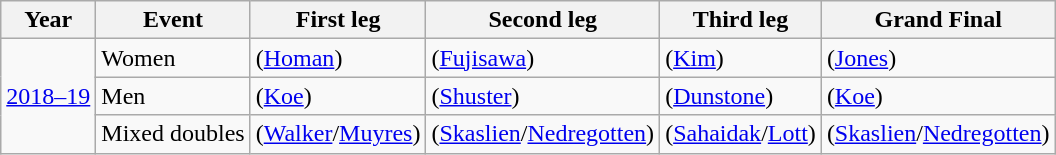<table class="wikitable" style="white-space:nowrap;">
<tr>
<th>Year</th>
<th>Event</th>
<th>First leg</th>
<th>Second leg</th>
<th>Third leg</th>
<th>Grand Final</th>
</tr>
<tr>
<td rowspan=3><a href='#'>2018–19</a></td>
<td>Women</td>
<td> (<a href='#'>Homan</a>)</td>
<td> (<a href='#'>Fujisawa</a>)</td>
<td> (<a href='#'>Kim</a>)</td>
<td> (<a href='#'>Jones</a>)</td>
</tr>
<tr>
<td>Men</td>
<td> (<a href='#'>Koe</a>)</td>
<td> (<a href='#'>Shuster</a>)</td>
<td> (<a href='#'>Dunstone</a>)</td>
<td> (<a href='#'>Koe</a>)</td>
</tr>
<tr>
<td>Mixed doubles</td>
<td> (<a href='#'>Walker</a>/<a href='#'>Muyres</a>)</td>
<td> (<a href='#'>Skaslien</a>/<a href='#'>Nedregotten</a>)</td>
<td> (<a href='#'>Sahaidak</a>/<a href='#'>Lott</a>)</td>
<td> (<a href='#'>Skaslien</a>/<a href='#'>Nedregotten</a>)</td>
</tr>
</table>
